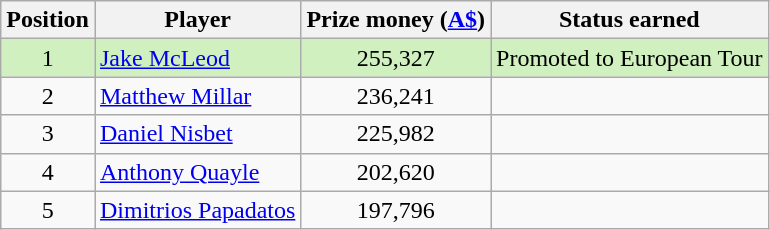<table class="wikitable">
<tr>
<th>Position</th>
<th>Player</th>
<th>Prize money (<a href='#'>A$</a>)</th>
<th>Status earned</th>
</tr>
<tr style="background:#D0F0C0;">
<td align=center>1</td>
<td> <a href='#'>Jake McLeod</a></td>
<td align=center>255,327</td>
<td>Promoted to European Tour</td>
</tr>
<tr>
<td align=center>2</td>
<td> <a href='#'>Matthew Millar</a></td>
<td align=center>236,241</td>
<td></td>
</tr>
<tr>
<td align=center>3</td>
<td> <a href='#'>Daniel Nisbet</a></td>
<td align=center>225,982</td>
<td></td>
</tr>
<tr>
<td align=center>4</td>
<td> <a href='#'>Anthony Quayle</a></td>
<td align=center>202,620</td>
<td></td>
</tr>
<tr>
<td align=center>5</td>
<td> <a href='#'>Dimitrios Papadatos</a></td>
<td align=center>197,796</td>
<td></td>
</tr>
</table>
